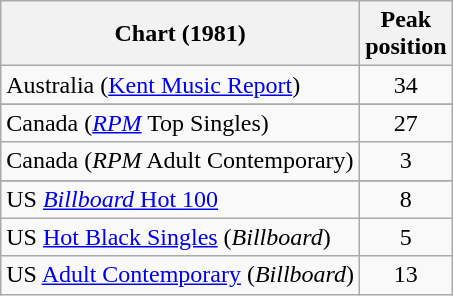<table class="wikitable sortable">
<tr>
<th>Chart (1981)</th>
<th>Peak<br>position</th>
</tr>
<tr>
<td>Australia (<a href='#'>Kent Music Report</a>)</td>
<td align="center">34</td>
</tr>
<tr>
</tr>
<tr>
<td>Canada (<em><a href='#'>RPM</a></em> Top Singles)</td>
<td style="text-align:center;">27</td>
</tr>
<tr>
<td>Canada (<em>RPM</em> Adult Contemporary)</td>
<td style="text-align:center;">3</td>
</tr>
<tr>
</tr>
<tr>
</tr>
<tr>
</tr>
<tr>
</tr>
<tr>
</tr>
<tr>
<td>US <a href='#'><em>Billboard</em> Hot 100</a></td>
<td align="center">8</td>
</tr>
<tr>
<td>US <a href='#'>Hot Black Singles</a> (<em>Billboard</em>)</td>
<td align="center">5</td>
</tr>
<tr>
<td>US <a href='#'>Adult Contemporary</a> (<em>Billboard</em>)</td>
<td style="text-align:center;">13</td>
</tr>
</table>
